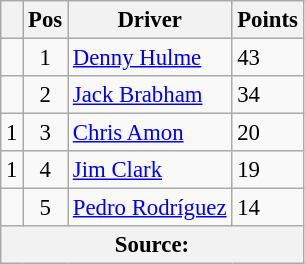<table class="wikitable" style="font-size: 95%;">
<tr>
<th></th>
<th>Pos</th>
<th>Driver</th>
<th>Points</th>
</tr>
<tr>
<td align="left"></td>
<td align="center">1</td>
<td> <a href='#'>Denny Hulme</a></td>
<td align="left">43</td>
</tr>
<tr>
<td align="left"></td>
<td align="center">2</td>
<td> <a href='#'>Jack Brabham</a></td>
<td align="left">34</td>
</tr>
<tr>
<td align="left"> 1</td>
<td align="center">3</td>
<td> <a href='#'>Chris Amon</a></td>
<td align="left">20</td>
</tr>
<tr>
<td align="left"> 1</td>
<td align="center">4</td>
<td> <a href='#'>Jim Clark</a></td>
<td align="left">19</td>
</tr>
<tr>
<td align="left"></td>
<td align="center">5</td>
<td> <a href='#'>Pedro Rodríguez</a></td>
<td align="left">14</td>
</tr>
<tr>
<th colspan=4>Source: </th>
</tr>
</table>
